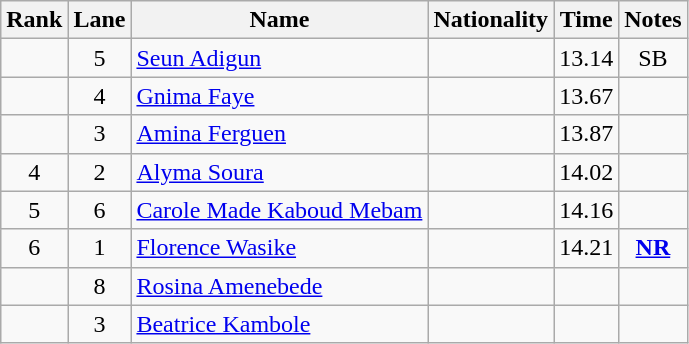<table class="wikitable sortable" style="text-align:center">
<tr>
<th>Rank</th>
<th>Lane</th>
<th>Name</th>
<th>Nationality</th>
<th>Time</th>
<th>Notes</th>
</tr>
<tr>
<td></td>
<td>5</td>
<td align=left><a href='#'>Seun Adigun</a></td>
<td align=left></td>
<td>13.14</td>
<td>SB</td>
</tr>
<tr>
<td></td>
<td>4</td>
<td align=left><a href='#'>Gnima Faye</a></td>
<td align=left></td>
<td>13.67</td>
<td></td>
</tr>
<tr>
<td></td>
<td>3</td>
<td align=left><a href='#'>Amina Ferguen</a></td>
<td align=left></td>
<td>13.87</td>
<td></td>
</tr>
<tr>
<td>4</td>
<td>2</td>
<td align=left><a href='#'>Alyma Soura</a></td>
<td align=left></td>
<td>14.02</td>
<td></td>
</tr>
<tr>
<td>5</td>
<td>6</td>
<td align=left><a href='#'>Carole Made Kaboud Mebam</a></td>
<td align=left></td>
<td>14.16</td>
<td></td>
</tr>
<tr>
<td>6</td>
<td>1</td>
<td align=left><a href='#'>Florence Wasike</a></td>
<td align=left></td>
<td>14.21</td>
<td><strong><a href='#'>NR</a></strong></td>
</tr>
<tr>
<td></td>
<td>8</td>
<td align=left><a href='#'>Rosina Amenebede</a></td>
<td align=left></td>
<td></td>
<td></td>
</tr>
<tr>
<td></td>
<td>3</td>
<td align=left><a href='#'>Beatrice Kambole</a></td>
<td align=left></td>
<td></td>
<td></td>
</tr>
</table>
